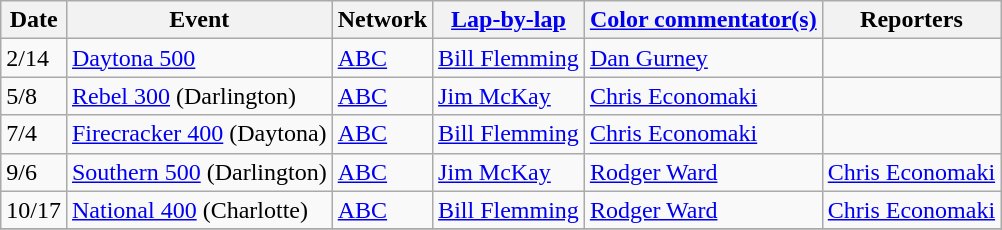<table class=wikitable>
<tr>
<th>Date</th>
<th>Event</th>
<th>Network</th>
<th><a href='#'>Lap-by-lap</a></th>
<th><a href='#'>Color commentator(s)</a></th>
<th>Reporters</th>
</tr>
<tr>
<td>2/14</td>
<td><a href='#'>Daytona 500</a></td>
<td><a href='#'>ABC</a></td>
<td><a href='#'>Bill Flemming</a></td>
<td><a href='#'>Dan Gurney</a></td>
<td></td>
</tr>
<tr>
<td>5/8</td>
<td><a href='#'>Rebel 300</a> (Darlington)</td>
<td><a href='#'>ABC</a></td>
<td><a href='#'>Jim McKay</a></td>
<td><a href='#'>Chris Economaki</a></td>
<td></td>
</tr>
<tr>
<td>7/4</td>
<td><a href='#'>Firecracker 400</a> (Daytona)</td>
<td><a href='#'>ABC</a></td>
<td><a href='#'>Bill Flemming</a></td>
<td><a href='#'>Chris Economaki</a></td>
<td></td>
</tr>
<tr>
<td>9/6</td>
<td><a href='#'>Southern 500</a> (Darlington)</td>
<td><a href='#'>ABC</a></td>
<td><a href='#'>Jim McKay</a></td>
<td><a href='#'>Rodger Ward</a></td>
<td><a href='#'>Chris Economaki</a></td>
</tr>
<tr>
<td>10/17</td>
<td><a href='#'>National 400</a> (Charlotte)</td>
<td><a href='#'>ABC</a></td>
<td><a href='#'>Bill Flemming</a></td>
<td><a href='#'>Rodger Ward</a></td>
<td><a href='#'>Chris Economaki</a></td>
</tr>
<tr>
</tr>
</table>
